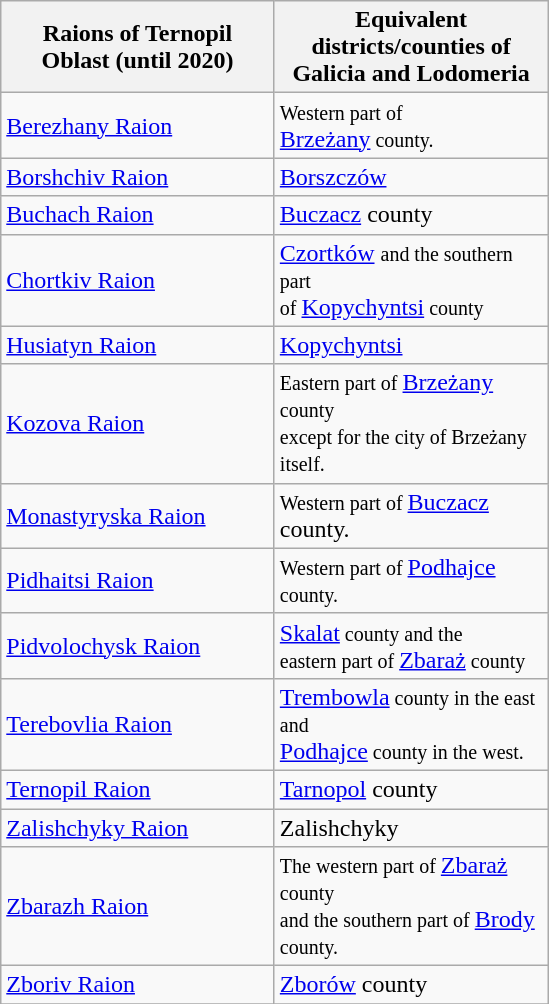<table class="wikitable">
<tr>
<th style="width:175px">Raions of Ternopil Oblast (until 2020)</th>
<th style="width:175px">Equivalent districts/counties of Galicia and Lodomeria</th>
</tr>
<tr>
<td><a href='#'>Berezhany Raion</a></td>
<td><small>Western part of </small><br><a href='#'>Brzeżany</a><small> county.</small></td>
</tr>
<tr>
<td><a href='#'>Borshchiv Raion</a></td>
<td><a href='#'>Borszczów</a></td>
</tr>
<tr>
<td><a href='#'>Buchach Raion</a></td>
<td><a href='#'>Buczacz</a> county</td>
</tr>
<tr>
<td><a href='#'>Chortkiv Raion</a></td>
<td><a href='#'>Czortków</a> <small>and the southern part<br>of </small><a href='#'>Kopychyntsi</a><small> county</small></td>
</tr>
<tr>
<td><a href='#'>Husiatyn Raion</a></td>
<td><a href='#'>Kopychyntsi</a></td>
</tr>
<tr>
<td><a href='#'>Kozova Raion</a></td>
<td><small>Eastern part of </small><a href='#'>Brzeżany</a><small> county<br>except for the city of Brzeżany itself.</small></td>
</tr>
<tr>
<td><a href='#'>Monastyryska Raion</a></td>
<td><small>Western part of </small><a href='#'>Buczacz</a> county.</td>
</tr>
<tr>
<td><a href='#'>Pidhaitsi Raion</a></td>
<td><small>Western part of </small><a href='#'>Podhajce</a><small> county.</small></td>
</tr>
<tr>
<td><a href='#'>Pidvolochysk Raion</a></td>
<td><a href='#'>Skalat</a><small> county and the </small><br><small>eastern part of </small><a href='#'>Zbaraż</a><small> county</small></td>
</tr>
<tr>
<td><a href='#'>Terebovlia Raion</a></td>
<td><a href='#'>Trembowla</a><small> county in the east and</small><br><a href='#'>Podhajce</a><small> county in the west.</small></td>
</tr>
<tr>
<td><a href='#'>Ternopil Raion</a></td>
<td><a href='#'>Tarnopol</a> county</td>
</tr>
<tr>
<td><a href='#'>Zalishchyky Raion</a></td>
<td>Zalishchyky</td>
</tr>
<tr>
<td><a href='#'>Zbarazh Raion</a></td>
<td><small>The western part of </small><a href='#'>Zbaraż</a> <small>county <br>and the southern part of </small><a href='#'>Brody</a> <small>county.</small></td>
</tr>
<tr>
<td><a href='#'>Zboriv Raion</a></td>
<td><a href='#'>Zborów</a> county</td>
</tr>
<tr>
</tr>
</table>
